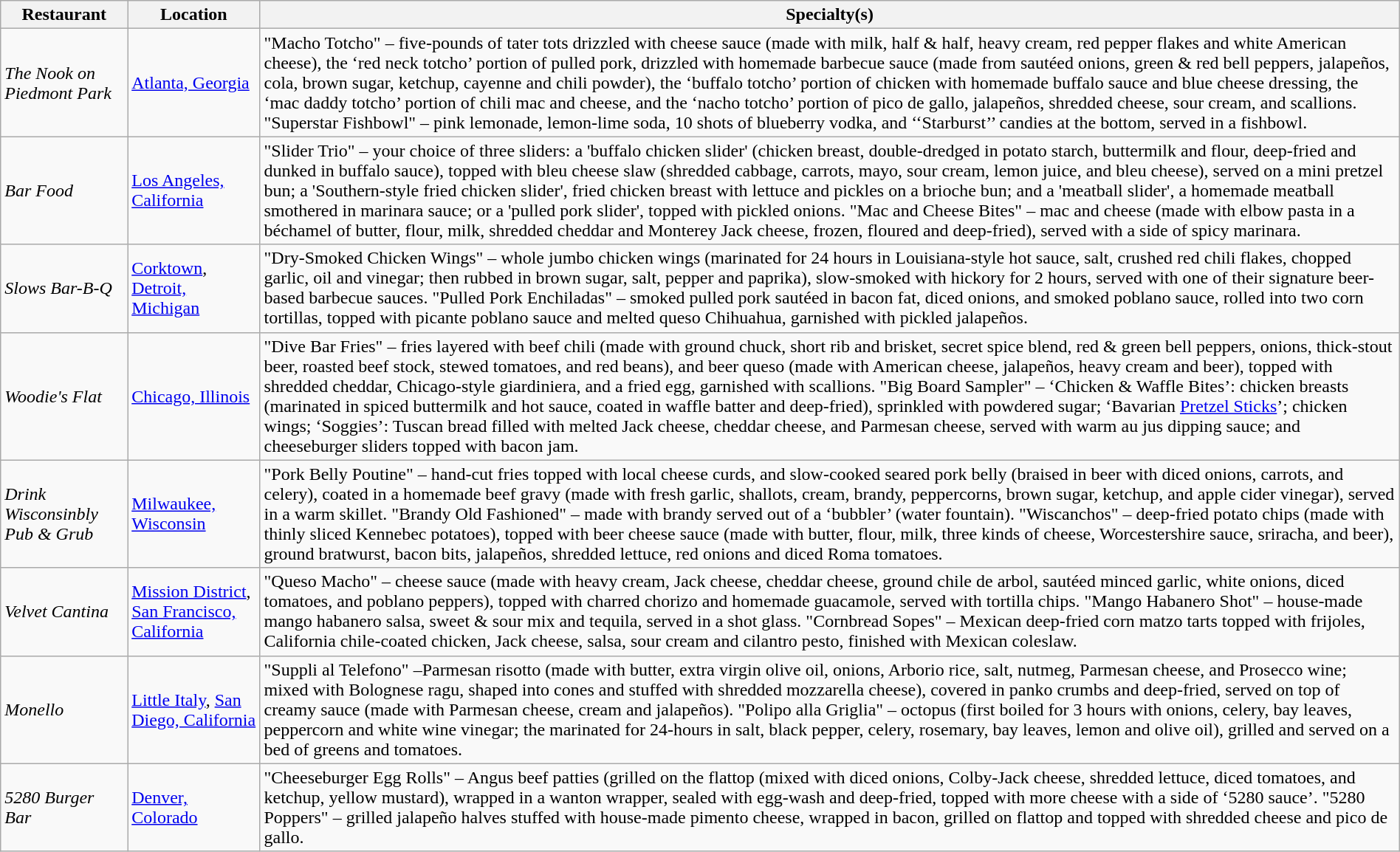<table class="wikitable" style="width:100%;">
<tr>
<th>Restaurant</th>
<th>Location</th>
<th>Specialty(s)</th>
</tr>
<tr>
<td><em>The Nook on Piedmont Park</em></td>
<td><a href='#'>Atlanta, Georgia</a></td>
<td>"Macho Totcho" – five-pounds of tater tots drizzled with cheese sauce (made with milk, half & half, heavy cream, red pepper flakes and white American cheese), the ‘red neck totcho’ portion of pulled pork, drizzled with homemade barbecue sauce (made from sautéed onions, green & red bell peppers, jalapeños, cola, brown sugar, ketchup, cayenne and chili powder), the ‘buffalo totcho’ portion of chicken with homemade buffalo sauce and blue cheese dressing, the ‘mac daddy totcho’ portion of chili mac and cheese, and the ‘nacho totcho’ portion of pico de gallo, jalapeños, shredded cheese, sour cream, and scallions. "Superstar Fishbowl" – pink lemonade, lemon-lime soda, 10 shots of blueberry vodka, and ‘‘Starburst’’ candies at the bottom, served in a fishbowl.</td>
</tr>
<tr>
<td><em>Bar Food</em></td>
<td><a href='#'>Los Angeles, California</a></td>
<td>"Slider Trio" – your choice of three sliders: a 'buffalo chicken slider' (chicken breast, double-dredged in potato starch, buttermilk and flour, deep-fried and dunked in buffalo sauce), topped with bleu cheese slaw (shredded cabbage, carrots, mayo, sour cream, lemon juice, and bleu cheese), served on a mini pretzel bun; a 'Southern-style fried chicken slider', fried chicken breast with lettuce and pickles on a brioche bun; and a 'meatball slider', a homemade meatball smothered in marinara sauce; or a 'pulled pork slider', topped with pickled onions. "Mac and Cheese Bites" – mac and cheese (made with elbow pasta in a béchamel of butter, flour, milk, shredded cheddar and Monterey Jack cheese, frozen, floured and deep-fried), served with a side of spicy marinara.</td>
</tr>
<tr>
<td><em>Slows Bar-B-Q</em></td>
<td><a href='#'>Corktown</a>, <a href='#'>Detroit, Michigan</a></td>
<td>"Dry-Smoked Chicken Wings" – whole jumbo chicken wings (marinated for 24 hours in Louisiana-style hot sauce, salt, crushed red chili flakes, chopped garlic, oil and vinegar; then rubbed in brown sugar, salt, pepper and paprika), slow-smoked with hickory for 2 hours, served with one of their signature beer-based barbecue sauces. "Pulled Pork Enchiladas" – smoked pulled pork sautéed in bacon fat, diced onions, and smoked poblano sauce, rolled into two corn tortillas, topped with picante poblano sauce and melted queso Chihuahua, garnished with pickled jalapeños.</td>
</tr>
<tr>
<td><em>Woodie's Flat</em></td>
<td><a href='#'>Chicago, Illinois</a></td>
<td>"Dive Bar Fries" – fries layered with beef chili (made with ground chuck, short rib and brisket, secret spice blend, red & green bell peppers, onions, thick-stout beer, roasted beef stock, stewed tomatoes, and red beans), and beer queso (made with American cheese, jalapeños, heavy cream and beer), topped with shredded cheddar, Chicago-style giardiniera, and a fried egg, garnished with scallions. "Big Board Sampler" – ‘Chicken & Waffle Bites’: chicken breasts (marinated in spiced buttermilk and hot sauce, coated in waffle batter and deep-fried), sprinkled with powdered sugar; ‘Bavarian <a href='#'>Pretzel Sticks</a>’; chicken wings; ‘Soggies’: Tuscan bread filled with melted Jack cheese, cheddar cheese, and Parmesan cheese, served with warm au jus dipping sauce; and cheeseburger sliders topped with bacon jam.</td>
</tr>
<tr>
<td><em>Drink Wisconsinbly Pub & Grub</em></td>
<td><a href='#'>Milwaukee, Wisconsin</a></td>
<td>"Pork Belly Poutine" – hand-cut fries topped with local cheese curds, and slow-cooked seared pork belly (braised in beer with diced onions, carrots, and celery), coated in a homemade beef gravy (made with fresh garlic, shallots, cream, brandy, peppercorns, brown sugar, ketchup, and apple cider vinegar), served in a warm skillet. "Brandy Old Fashioned" – made with brandy served out of a ‘bubbler’ (water fountain). "Wiscanchos" – deep-fried potato chips (made with thinly sliced Kennebec potatoes), topped with beer cheese sauce (made with butter, flour, milk, three kinds of cheese, Worcestershire sauce, sriracha, and beer), ground bratwurst, bacon bits, jalapeños, shredded lettuce, red onions and diced Roma tomatoes.</td>
</tr>
<tr>
<td><em>Velvet Cantina</em></td>
<td><a href='#'>Mission District</a>, <a href='#'>San Francisco, California</a></td>
<td>"Queso Macho" – cheese sauce (made with heavy cream, Jack cheese, cheddar cheese, ground chile de arbol, sautéed minced garlic, white onions, diced tomatoes, and poblano peppers), topped with charred chorizo and homemade guacamole, served with tortilla chips. "Mango Habanero Shot" – house-made mango habanero salsa, sweet & sour mix and tequila, served in a shot glass. "Cornbread Sopes" – Mexican deep-fried corn matzo tarts topped with frijoles, California chile-coated chicken, Jack cheese, salsa, sour cream and cilantro pesto, finished with Mexican coleslaw.</td>
</tr>
<tr>
<td><em>Monello</em></td>
<td><a href='#'>Little Italy</a>, <a href='#'>San Diego, California</a></td>
<td>"Suppli al Telefono" –Parmesan risotto (made with butter, extra virgin olive oil, onions, Arborio rice, salt, nutmeg, Parmesan cheese, and Prosecco wine; mixed with Bolognese ragu, shaped into cones and stuffed with shredded mozzarella cheese), covered in panko crumbs and deep-fried, served on top of creamy sauce (made with Parmesan cheese, cream and jalapeños). "Polipo alla Griglia" – octopus (first boiled for 3 hours with onions, celery, bay leaves, peppercorn and white wine vinegar; the marinated for 24-hours in salt, black pepper, celery, rosemary, bay leaves, lemon and olive oil), grilled and served on a bed of greens and tomatoes.</td>
</tr>
<tr>
<td><em>5280 Burger Bar</em></td>
<td><a href='#'>Denver, Colorado</a></td>
<td>"Cheeseburger Egg Rolls" – Angus beef patties (grilled on the flattop (mixed with diced onions, Colby-Jack cheese, shredded lettuce, diced tomatoes, and ketchup, yellow mustard), wrapped in a wanton wrapper, sealed with egg-wash and deep-fried, topped with more cheese with a side of ‘5280 sauce’. "5280 Poppers" – grilled jalapeño halves stuffed with house-made pimento cheese, wrapped in bacon, grilled on flattop and topped with shredded cheese and pico de gallo.</td>
</tr>
</table>
